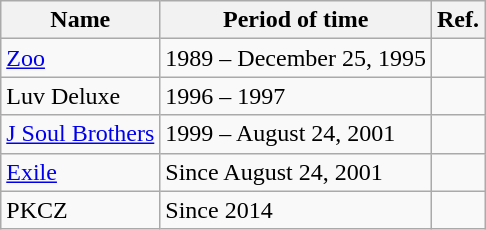<table class="wikitable">
<tr>
<th>Name</th>
<th>Period of time</th>
<th>Ref.</th>
</tr>
<tr>
<td><a href='#'>Zoo</a></td>
<td>1989 – December 25, 1995</td>
<td></td>
</tr>
<tr>
<td>Luv Deluxe</td>
<td>1996 – 1997</td>
<td></td>
</tr>
<tr>
<td><a href='#'>J Soul Brothers</a></td>
<td>1999 – August 24, 2001</td>
<td></td>
</tr>
<tr>
<td><a href='#'>Exile</a></td>
<td>Since August 24, 2001</td>
<td></td>
</tr>
<tr>
<td>PKCZ</td>
<td>Since 2014</td>
<td></td>
</tr>
</table>
